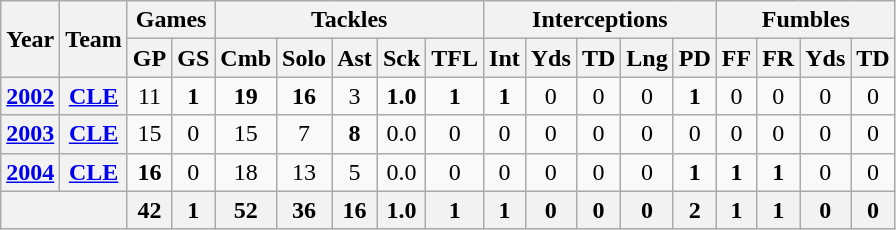<table class="wikitable" style="text-align:center">
<tr>
<th rowspan="2">Year</th>
<th rowspan="2">Team</th>
<th colspan="2">Games</th>
<th colspan="5">Tackles</th>
<th colspan="5">Interceptions</th>
<th colspan="4">Fumbles</th>
</tr>
<tr>
<th>GP</th>
<th>GS</th>
<th>Cmb</th>
<th>Solo</th>
<th>Ast</th>
<th>Sck</th>
<th>TFL</th>
<th>Int</th>
<th>Yds</th>
<th>TD</th>
<th>Lng</th>
<th>PD</th>
<th>FF</th>
<th>FR</th>
<th>Yds</th>
<th>TD</th>
</tr>
<tr>
<th><a href='#'>2002</a></th>
<th><a href='#'>CLE</a></th>
<td>11</td>
<td><strong>1</strong></td>
<td><strong>19</strong></td>
<td><strong>16</strong></td>
<td>3</td>
<td><strong>1.0</strong></td>
<td><strong>1</strong></td>
<td><strong>1</strong></td>
<td>0</td>
<td>0</td>
<td>0</td>
<td><strong>1</strong></td>
<td>0</td>
<td>0</td>
<td>0</td>
<td>0</td>
</tr>
<tr>
<th><a href='#'>2003</a></th>
<th><a href='#'>CLE</a></th>
<td>15</td>
<td>0</td>
<td>15</td>
<td>7</td>
<td><strong>8</strong></td>
<td>0.0</td>
<td>0</td>
<td>0</td>
<td>0</td>
<td>0</td>
<td>0</td>
<td>0</td>
<td>0</td>
<td>0</td>
<td>0</td>
<td>0</td>
</tr>
<tr>
<th><a href='#'>2004</a></th>
<th><a href='#'>CLE</a></th>
<td><strong>16</strong></td>
<td>0</td>
<td>18</td>
<td>13</td>
<td>5</td>
<td>0.0</td>
<td>0</td>
<td>0</td>
<td>0</td>
<td>0</td>
<td>0</td>
<td><strong>1</strong></td>
<td><strong>1</strong></td>
<td><strong>1</strong></td>
<td>0</td>
<td>0</td>
</tr>
<tr>
<th colspan="2"></th>
<th>42</th>
<th>1</th>
<th>52</th>
<th>36</th>
<th>16</th>
<th>1.0</th>
<th>1</th>
<th>1</th>
<th>0</th>
<th>0</th>
<th>0</th>
<th>2</th>
<th>1</th>
<th>1</th>
<th>0</th>
<th>0</th>
</tr>
</table>
